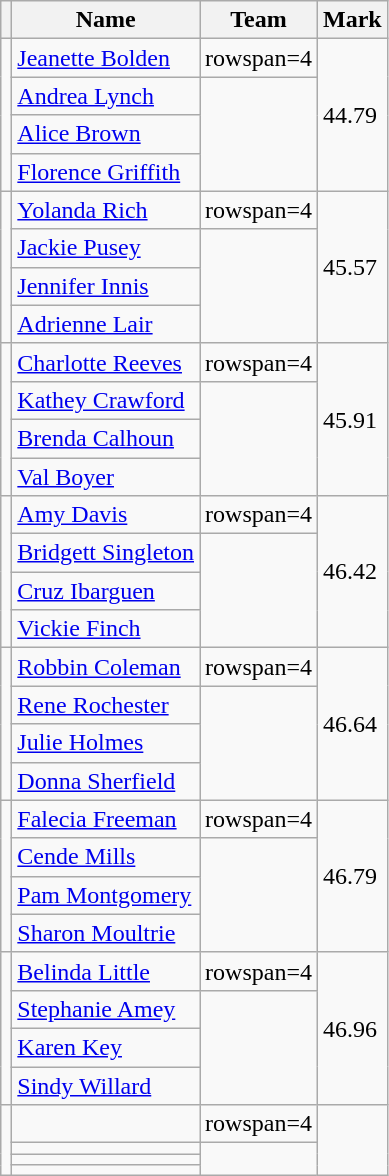<table class=wikitable>
<tr>
<th></th>
<th>Name</th>
<th>Team</th>
<th>Mark</th>
</tr>
<tr>
<td rowspan=4></td>
<td><a href='#'>Jeanette Bolden</a></td>
<td>rowspan=4 </td>
<td rowspan=4>44.79</td>
</tr>
<tr>
<td><a href='#'>Andrea Lynch</a></td>
</tr>
<tr>
<td><a href='#'>Alice Brown</a></td>
</tr>
<tr>
<td><a href='#'>Florence Griffith</a></td>
</tr>
<tr>
<td rowspan=4></td>
<td><a href='#'>Yolanda Rich</a></td>
<td>rowspan=4 </td>
<td rowspan=4>45.57</td>
</tr>
<tr>
<td><a href='#'>Jackie Pusey</a></td>
</tr>
<tr>
<td><a href='#'>Jennifer Innis</a></td>
</tr>
<tr>
<td><a href='#'>Adrienne Lair</a></td>
</tr>
<tr>
<td rowspan=4></td>
<td><a href='#'>Charlotte Reeves</a></td>
<td>rowspan=4 </td>
<td rowspan=4>45.91</td>
</tr>
<tr>
<td><a href='#'>Kathey Crawford</a></td>
</tr>
<tr>
<td><a href='#'>Brenda Calhoun</a></td>
</tr>
<tr>
<td><a href='#'>Val Boyer</a></td>
</tr>
<tr>
<td rowspan=4></td>
<td><a href='#'>Amy Davis</a></td>
<td>rowspan=4 </td>
<td rowspan=4>46.42</td>
</tr>
<tr>
<td><a href='#'>Bridgett Singleton</a></td>
</tr>
<tr>
<td><a href='#'>Cruz Ibarguen</a></td>
</tr>
<tr>
<td><a href='#'>Vickie Finch</a></td>
</tr>
<tr>
<td rowspan=4></td>
<td><a href='#'>Robbin Coleman</a></td>
<td>rowspan=4 </td>
<td rowspan=4>46.64</td>
</tr>
<tr>
<td><a href='#'>Rene Rochester</a></td>
</tr>
<tr>
<td><a href='#'>Julie Holmes</a></td>
</tr>
<tr>
<td><a href='#'>Donna Sherfield</a></td>
</tr>
<tr>
<td rowspan=4></td>
<td><a href='#'>Falecia Freeman</a></td>
<td>rowspan=4 </td>
<td rowspan=4>46.79</td>
</tr>
<tr>
<td><a href='#'>Cende Mills</a></td>
</tr>
<tr>
<td><a href='#'>Pam Montgomery</a></td>
</tr>
<tr>
<td><a href='#'>Sharon Moultrie</a></td>
</tr>
<tr>
<td rowspan=4></td>
<td><a href='#'>Belinda Little</a></td>
<td>rowspan=4 </td>
<td rowspan=4>46.96</td>
</tr>
<tr>
<td><a href='#'>Stephanie Amey</a></td>
</tr>
<tr>
<td><a href='#'>Karen Key</a></td>
</tr>
<tr>
<td><a href='#'>Sindy Willard</a></td>
</tr>
<tr>
<td rowspan=4></td>
<td></td>
<td>rowspan=4 </td>
<td rowspan=4></td>
</tr>
<tr>
<td></td>
</tr>
<tr>
<td></td>
</tr>
<tr>
<td></td>
</tr>
</table>
